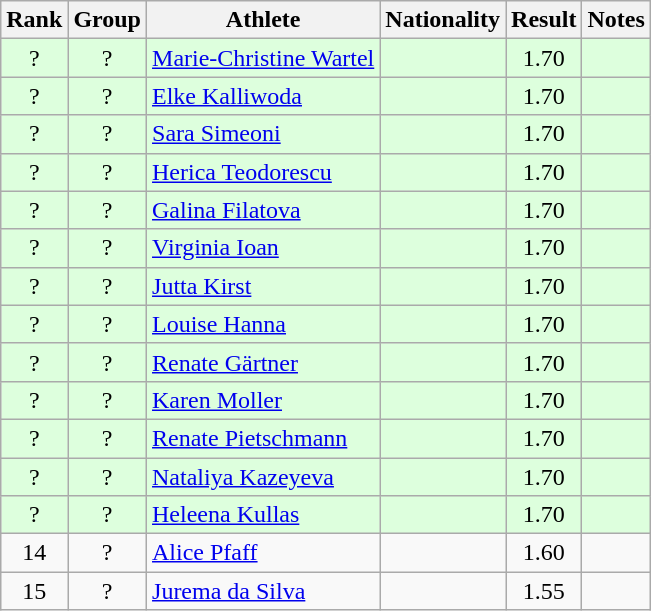<table class="wikitable sortable" style="text-align:center">
<tr>
<th>Rank</th>
<th>Group</th>
<th>Athlete</th>
<th>Nationality</th>
<th>Result</th>
<th>Notes</th>
</tr>
<tr bgcolor=ddffdd>
<td>?</td>
<td>?</td>
<td align=left><a href='#'>Marie-Christine Wartel</a></td>
<td align=left></td>
<td>1.70</td>
<td></td>
</tr>
<tr bgcolor=ddffdd>
<td>?</td>
<td>?</td>
<td align=left><a href='#'>Elke Kalliwoda</a></td>
<td align=left></td>
<td>1.70</td>
<td></td>
</tr>
<tr bgcolor=ddffdd>
<td>?</td>
<td>?</td>
<td align=left><a href='#'>Sara Simeoni</a></td>
<td align=left></td>
<td>1.70</td>
<td></td>
</tr>
<tr bgcolor=ddffdd>
<td>?</td>
<td>?</td>
<td align=left><a href='#'>Herica Teodorescu</a></td>
<td align=left></td>
<td>1.70</td>
<td></td>
</tr>
<tr bgcolor=ddffdd>
<td>?</td>
<td>?</td>
<td align=left><a href='#'>Galina Filatova</a></td>
<td align=left></td>
<td>1.70</td>
<td></td>
</tr>
<tr bgcolor=ddffdd>
<td>?</td>
<td>?</td>
<td align=left><a href='#'>Virginia Ioan</a></td>
<td align=left></td>
<td>1.70</td>
<td></td>
</tr>
<tr bgcolor=ddffdd>
<td>?</td>
<td>?</td>
<td align=left><a href='#'>Jutta Kirst</a></td>
<td align=left></td>
<td>1.70</td>
<td></td>
</tr>
<tr bgcolor=ddffdd>
<td>?</td>
<td>?</td>
<td align=left><a href='#'>Louise Hanna</a></td>
<td align=left></td>
<td>1.70</td>
<td></td>
</tr>
<tr bgcolor=ddffdd>
<td>?</td>
<td>?</td>
<td align=left><a href='#'>Renate Gärtner</a></td>
<td align=left></td>
<td>1.70</td>
<td></td>
</tr>
<tr bgcolor=ddffdd>
<td>?</td>
<td>?</td>
<td align=left><a href='#'>Karen Moller</a></td>
<td align=left></td>
<td>1.70</td>
<td></td>
</tr>
<tr bgcolor=ddffdd>
<td>?</td>
<td>?</td>
<td align=left><a href='#'>Renate Pietschmann</a></td>
<td align=left></td>
<td>1.70</td>
<td></td>
</tr>
<tr bgcolor=ddffdd>
<td>?</td>
<td>?</td>
<td align=left><a href='#'>Nataliya Kazeyeva</a></td>
<td align=left></td>
<td>1.70</td>
<td></td>
</tr>
<tr bgcolor=ddffdd>
<td>?</td>
<td>?</td>
<td align=left><a href='#'>Heleena Kullas</a></td>
<td align=left></td>
<td>1.70</td>
<td></td>
</tr>
<tr>
<td>14</td>
<td>?</td>
<td align=left><a href='#'>Alice Pfaff</a></td>
<td align=left></td>
<td>1.60</td>
<td></td>
</tr>
<tr>
<td>15</td>
<td>?</td>
<td align=left><a href='#'>Jurema da Silva</a></td>
<td align=left></td>
<td>1.55</td>
<td></td>
</tr>
</table>
